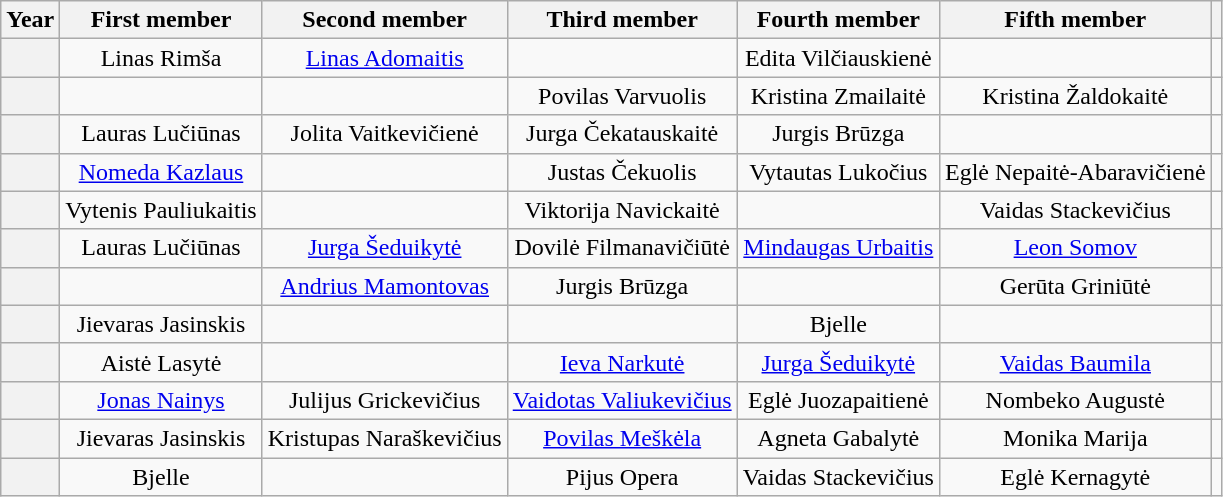<table class="wikitable plainrowheaders sortable" style="text-align:center">
<tr>
<th>Year</th>
<th>First member</th>
<th>Second member</th>
<th>Third member</th>
<th>Fourth member</th>
<th>Fifth member</th>
<th scope=col class="unsortable"></th>
</tr>
<tr>
<th scope="row"></th>
<td>Linas Rimša</td>
<td><a href='#'>Linas Adomaitis</a></td>
<td></td>
<td>Edita Vilčiauskienė</td>
<td></td>
<td></td>
</tr>
<tr>
<th scope="row"></th>
<td></td>
<td></td>
<td>Povilas Varvuolis</td>
<td>Kristina Zmailaitė</td>
<td>Kristina Žaldokaitė</td>
<td></td>
</tr>
<tr>
<th scope="row"></th>
<td>Lauras Lučiūnas</td>
<td>Jolita Vaitkevičienė</td>
<td>Jurga Čekatauskaitė</td>
<td>Jurgis Brūzga</td>
<td></td>
<td></td>
</tr>
<tr>
<th scope="row"></th>
<td><a href='#'>Nomeda Kazlaus</a></td>
<td></td>
<td>Justas Čekuolis</td>
<td>Vytautas Lukočius</td>
<td>Eglė Nepaitė-Abaravičienė</td>
<td></td>
</tr>
<tr>
<th scope="row"></th>
<td>Vytenis Pauliukaitis</td>
<td></td>
<td>Viktorija Navickaitė</td>
<td></td>
<td>Vaidas Stackevičius</td>
<td></td>
</tr>
<tr>
<th scope="row"></th>
<td>Lauras Lučiūnas</td>
<td><a href='#'>Jurga Šeduikytė</a></td>
<td>Dovilė Filmanavičiūtė</td>
<td><a href='#'>Mindaugas Urbaitis</a></td>
<td><a href='#'>Leon Somov</a></td>
<td></td>
</tr>
<tr>
<th scope="row"></th>
<td></td>
<td><a href='#'>Andrius Mamontovas</a></td>
<td>Jurgis Brūzga</td>
<td></td>
<td>Gerūta Griniūtė</td>
<td></td>
</tr>
<tr>
<th scope="row"></th>
<td>Jievaras Jasinskis</td>
<td></td>
<td></td>
<td>Bjelle</td>
<td></td>
<td></td>
</tr>
<tr>
<th scope="row"></th>
<td>Aistė Lasytė</td>
<td></td>
<td><a href='#'>Ieva Narkutė</a></td>
<td><a href='#'>Jurga Šeduikytė</a></td>
<td><a href='#'>Vaidas Baumila</a></td>
<td></td>
</tr>
<tr>
<th scope="row"></th>
<td><a href='#'>Jonas Nainys</a></td>
<td>Julijus Grickevičius</td>
<td><a href='#'>Vaidotas Valiukevičius</a></td>
<td>Eglė Juozapaitienė</td>
<td>Nombeko Augustė</td>
<td></td>
</tr>
<tr>
<th scope="row"></th>
<td>Jievaras Jasinskis</td>
<td>Kristupas Naraškevičius</td>
<td><a href='#'>Povilas Meškėla</a></td>
<td>Agneta Gabalytė</td>
<td>Monika Marija</td>
<td></td>
</tr>
<tr>
<th scope="row"></th>
<td>Bjelle</td>
<td></td>
<td>Pijus Opera</td>
<td>Vaidas Stackevičius</td>
<td>Eglė Kernagytė</td>
<td></td>
</tr>
</table>
